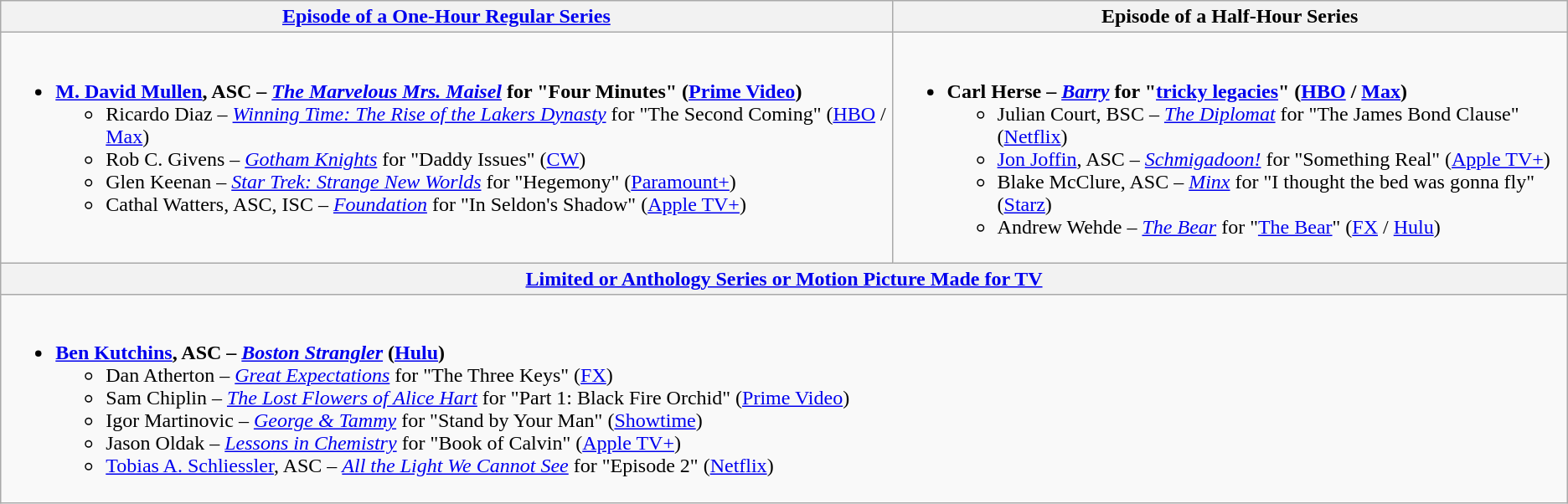<table class="wikitable" style="width=100%">
<tr>
<th style="width=50%"><a href='#'>Episode of a One-Hour Regular Series</a></th>
<th style="width=50%">Episode of a Half-Hour Series</th>
</tr>
<tr>
<td valign="top"><br><ul><li><strong><a href='#'>M. David Mullen</a>, ASC – <em><a href='#'>The Marvelous Mrs. Maisel</a></em> for "Four Minutes" (<a href='#'>Prime Video</a>)</strong><ul><li>Ricardo Diaz – <em><a href='#'>Winning Time: The Rise of the Lakers Dynasty</a></em> for "The Second Coming" (<a href='#'>HBO</a> / <a href='#'>Max</a>)</li><li>Rob C. Givens – <em><a href='#'>Gotham Knights</a></em> for "Daddy Issues" (<a href='#'>CW</a>)</li><li>Glen Keenan – <em><a href='#'>Star Trek: Strange New Worlds</a></em> for "Hegemony" (<a href='#'>Paramount+</a>)</li><li>Cathal Watters, ASC, ISC – <em><a href='#'>Foundation</a></em> for "In Seldon's Shadow" (<a href='#'>Apple TV+</a>)</li></ul></li></ul></td>
<td valign="top"><br><ul><li><strong>Carl Herse – <em><a href='#'>Barry</a></em> for "<a href='#'>tricky legacies</a>" (<a href='#'>HBO</a> / <a href='#'>Max</a>)</strong><ul><li>Julian Court, BSC – <em><a href='#'>The Diplomat</a></em> for "The James Bond Clause" (<a href='#'>Netflix</a>)</li><li><a href='#'>Jon Joffin</a>, ASC – <em><a href='#'>Schmigadoon!</a></em> for "Something Real" (<a href='#'>Apple TV+</a>)</li><li>Blake McClure, ASC – <em><a href='#'>Minx</a></em> for "I thought the bed was gonna fly" (<a href='#'>Starz</a>)</li><li>Andrew Wehde – <em><a href='#'>The Bear</a></em> for "<a href='#'>The Bear</a>" (<a href='#'>FX</a> / <a href='#'>Hulu</a>)</li></ul></li></ul></td>
</tr>
<tr>
<th colspan="2"><a href='#'>Limited or Anthology Series or Motion Picture Made for TV</a></th>
</tr>
<tr>
<td valign="top" colspan="2"><br><ul><li><strong><a href='#'>Ben Kutchins</a>, ASC – <em><a href='#'>Boston Strangler</a></em> (<a href='#'>Hulu</a>)</strong><ul><li>Dan Atherton – <em><a href='#'>Great Expectations</a></em> for "The Three Keys" (<a href='#'>FX</a>)</li><li>Sam Chiplin – <em><a href='#'>The Lost Flowers of Alice Hart</a></em> for "Part 1: Black Fire Orchid" (<a href='#'>Prime Video</a>)</li><li>Igor Martinovic – <em><a href='#'>George & Tammy</a></em> for "Stand by Your Man" (<a href='#'>Showtime</a>)</li><li>Jason Oldak – <em><a href='#'>Lessons in Chemistry</a></em> for "Book of Calvin" (<a href='#'>Apple TV+</a>)</li><li><a href='#'>Tobias A. Schliessler</a>, ASC – <em><a href='#'>All the Light We Cannot See</a></em> for "Episode 2" (<a href='#'>Netflix</a>)</li></ul></li></ul></td>
</tr>
</table>
